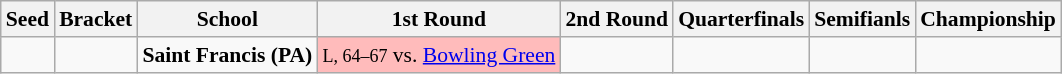<table class="sortable wikitable" style="white-space:nowrap; font-size:90%;">
<tr>
<th>Seed</th>
<th>Bracket</th>
<th>School</th>
<th>1st Round</th>
<th>2nd Round</th>
<th>Quarterfinals</th>
<th>Semifianls</th>
<th>Championship</th>
</tr>
<tr>
<td></td>
<td></td>
<td><strong>Saint Francis (PA)</strong></td>
<td style="background:#fbb;"><small>L, 64–67</small> vs. <a href='#'>Bowling Green</a></td>
<td></td>
<td></td>
<td></td>
<td></td>
</tr>
</table>
